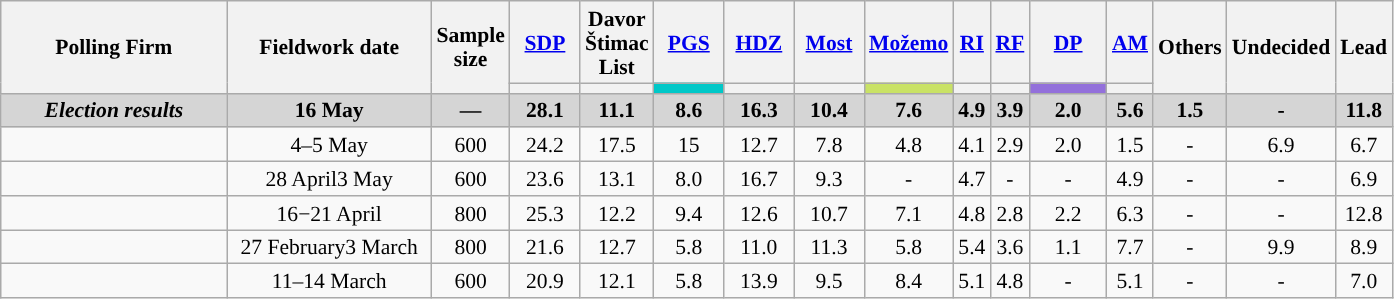<table class="wikitable" style="text-align:center; font-size:90%; line-height:16px;">
<tr style="height:42px;">
<th rowspan="2" style="width:40px;">Polling Firm</th>
<th rowspan="2" style="width:40px;">Fieldwork date</th>
<th rowspan="2" style="width:40px;">Sample <br> size</th>
<th class="unsortable" style="width:40px;"><a href='#'>SDP</a></th>
<th class="unsortable" style="width:40px;">Davor Štimac List</th>
<th class="unsortable" style="width:40px;"><a href='#'>PGS</a></th>
<th class="unsortable" style="width:40px;"><a href='#'>HDZ</a></th>
<th class="unsortable" style="width:40px;"><a href='#'>Most</a></th>
<th class="unsortable" style="width:40px;"><a href='#'>Možemo</a></th>
<th><a href='#'>RI</a></th>
<th><a href='#'>RF</a></th>
<th class="unsortable" style="width:40px;"><a href='#'>DP</a></th>
<th><a href='#'>AM</a></th>
<th rowspan="2" class="unsortable" style="width:40px;">Others</th>
<th rowspan="2" class="unsortable" style="width:40px;">Undecided</th>
<th rowspan="2" class="unsortable" style="width:20px;">Lead</th>
</tr>
<tr>
<th class="unsortable" style="color:inherit;background:"></th>
<th class="unsortable" style="background:"></th>
<th class="unsortable" style="background:#00c8c8" width:45px;"></th>
<th class="unsortable" style="color:inherit;background:"></th>
<th class="unsortable" style="color:inherit;background:"></th>
<th class="unsortable" style="background:#C9E265" width="45px"></th>
<th class="unsortable" style="color:inherit;background:"></th>
<th class="unsortable" style="background:"></th>
<th class="unsortable" style="color:inherit;background:#9370DB; width:45px;"></th>
<th class="unsortable" style="color:inherit;background:"></th>
</tr>
<tr style="background:#D5D5D5; font-weight:bold;">
<td style="width:10em"><em>Election results</em></td>
<td style="width:9em">16 May</td>
<td>—</td>
<td style="background:">28.1</td>
<td>11.1</td>
<td>8.6</td>
<td>16.3</td>
<td>10.4</td>
<td>7.6</td>
<td>4.9</td>
<td>3.9</td>
<td>2.0</td>
<td>5.6</td>
<td>1.5</td>
<td>-</td>
<td style="background:">11.8</td>
</tr>
<tr>
<td></td>
<td>4–5 May</td>
<td>600</td>
<td style="background:">24.2</td>
<td>17.5</td>
<td>15</td>
<td>12.7</td>
<td>7.8</td>
<td>4.8</td>
<td>4.1</td>
<td>2.9</td>
<td>2.0</td>
<td>1.5</td>
<td>-</td>
<td>6.9</td>
<td style="background:">6.7</td>
</tr>
<tr>
<td></td>
<td>28 April3 May</td>
<td>600</td>
<td style="background:">23.6</td>
<td>13.1</td>
<td>8.0</td>
<td>16.7</td>
<td>9.3</td>
<td>-</td>
<td>4.7</td>
<td>-</td>
<td>-</td>
<td>4.9</td>
<td>-</td>
<td>-</td>
<td style="background:">6.9</td>
</tr>
<tr>
<td></td>
<td>16−21 April</td>
<td>800</td>
<td style="background:">25.3</td>
<td>12.2</td>
<td>9.4</td>
<td>12.6</td>
<td>10.7</td>
<td>7.1</td>
<td>4.8</td>
<td>2.8</td>
<td>2.2</td>
<td>6.3</td>
<td>-</td>
<td>-</td>
<td style="background:">12.8</td>
</tr>
<tr>
<td></td>
<td>27 February3 March</td>
<td>800</td>
<td style="background:">21.6</td>
<td>12.7</td>
<td>5.8</td>
<td>11.0</td>
<td>11.3</td>
<td>5.8</td>
<td>5.4</td>
<td>3.6</td>
<td>1.1</td>
<td>7.7</td>
<td>-</td>
<td>9.9</td>
<td style="background:">8.9</td>
</tr>
<tr>
<td></td>
<td>11–14 March</td>
<td>600</td>
<td style="background:">20.9</td>
<td>12.1</td>
<td>5.8</td>
<td>13.9</td>
<td>9.5</td>
<td>8.4</td>
<td>5.1</td>
<td>4.8</td>
<td>-</td>
<td>5.1</td>
<td>-</td>
<td>-</td>
<td style="background:">7.0</td>
</tr>
</table>
